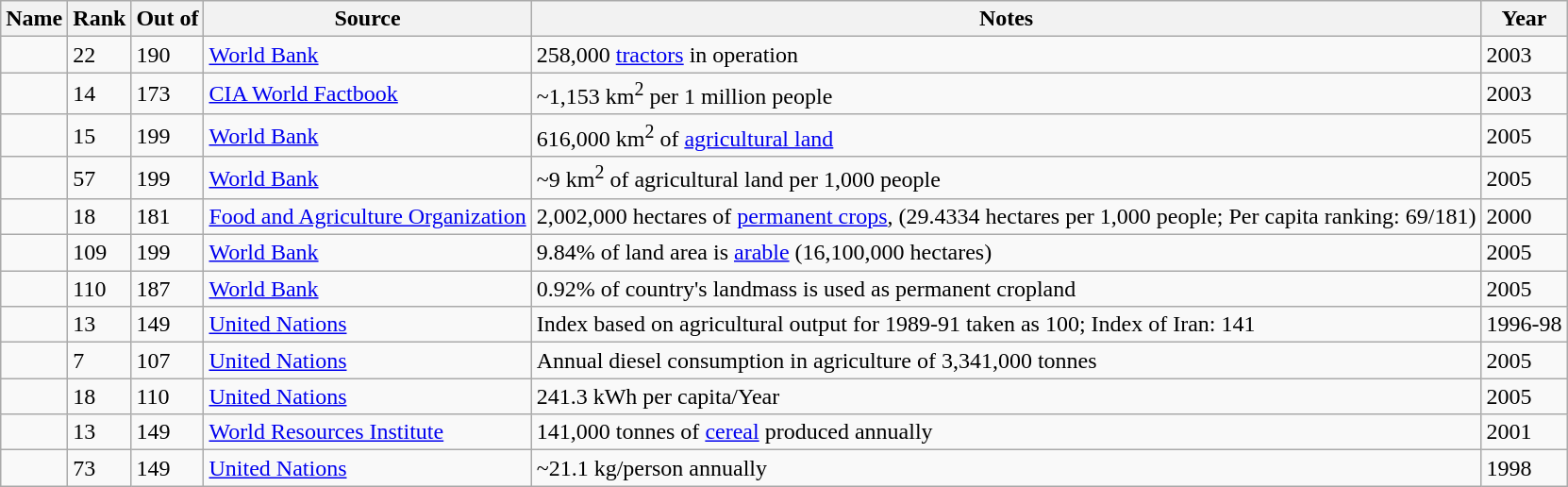<table class="wikitable sortable" style="text-align:left">
<tr>
<th>Name</th>
<th>Rank</th>
<th>Out of</th>
<th>Source</th>
<th>Notes</th>
<th>Year</th>
</tr>
<tr>
<td></td>
<td>22</td>
<td>190</td>
<td><a href='#'>World Bank</a></td>
<td>258,000 <a href='#'>tractors</a> in operation</td>
<td>2003</td>
</tr>
<tr>
<td></td>
<td>14</td>
<td>173</td>
<td><a href='#'>CIA World Factbook</a></td>
<td>~1,153 km<sup>2</sup> per 1 million people</td>
<td>2003</td>
</tr>
<tr>
<td></td>
<td>15</td>
<td>199</td>
<td><a href='#'>World Bank</a></td>
<td>616,000 km<sup>2</sup> of <a href='#'>agricultural land</a></td>
<td>2005</td>
</tr>
<tr>
<td></td>
<td>57</td>
<td>199</td>
<td><a href='#'>World Bank</a></td>
<td>~9 km<sup>2</sup> of agricultural land per 1,000 people</td>
<td>2005</td>
</tr>
<tr>
<td></td>
<td>18</td>
<td>181</td>
<td><a href='#'>Food and Agriculture Organization</a></td>
<td>2,002,000 hectares of <a href='#'>permanent crops</a>, (29.4334 hectares per 1,000 people; Per capita ranking: 69/181)</td>
<td>2000</td>
</tr>
<tr>
<td></td>
<td>109</td>
<td>199</td>
<td><a href='#'>World Bank</a></td>
<td>9.84% of land area is <a href='#'>arable</a> (16,100,000 hectares)</td>
<td>2005</td>
</tr>
<tr>
<td></td>
<td>110</td>
<td>187</td>
<td><a href='#'>World Bank</a></td>
<td>0.92% of country's landmass is used as permanent cropland</td>
<td>2005</td>
</tr>
<tr>
<td></td>
<td>13</td>
<td>149</td>
<td><a href='#'>United Nations</a></td>
<td>Index based on agricultural output for 1989-91 taken as 100; Index of Iran: 141</td>
<td>1996-98</td>
</tr>
<tr>
<td></td>
<td>7</td>
<td>107</td>
<td><a href='#'>United Nations</a></td>
<td>Annual diesel consumption in agriculture of 3,341,000 tonnes</td>
<td>2005</td>
</tr>
<tr>
<td></td>
<td>18</td>
<td>110</td>
<td><a href='#'>United Nations</a></td>
<td>241.3 kWh per capita/Year</td>
<td>2005</td>
</tr>
<tr>
<td></td>
<td>13</td>
<td>149</td>
<td><a href='#'>World Resources Institute</a></td>
<td>141,000 tonnes of <a href='#'>cereal</a> produced annually</td>
<td>2001</td>
</tr>
<tr>
<td></td>
<td>73</td>
<td>149</td>
<td><a href='#'>United Nations</a></td>
<td>~21.1 kg/person annually</td>
<td>1998</td>
</tr>
</table>
